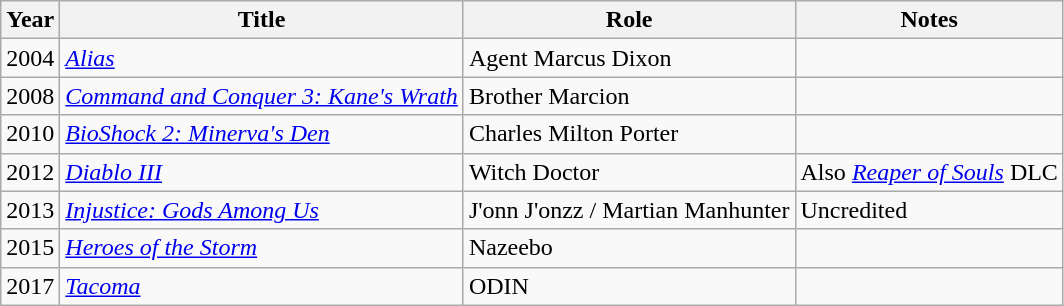<table class="wikitable plainrowheaders sortable">
<tr>
<th scope="col">Year</th>
<th scope="col">Title</th>
<th scope="col">Role</th>
<th scope="col" class="unsortable">Notes</th>
</tr>
<tr>
<td>2004</td>
<td><a href='#'><em>Alias</em></a></td>
<td>Agent Marcus Dixon</td>
<td></td>
</tr>
<tr>
<td>2008</td>
<td><em><a href='#'>Command and Conquer 3: Kane's Wrath</a></em></td>
<td>Brother Marcion</td>
<td></td>
</tr>
<tr>
<td>2010</td>
<td><em><a href='#'>BioShock 2: Minerva's Den</a></em></td>
<td>Charles Milton Porter</td>
<td></td>
</tr>
<tr>
<td>2012</td>
<td><em><a href='#'>Diablo III</a></em></td>
<td>Witch Doctor</td>
<td>Also <em><a href='#'>Reaper of Souls</a></em> DLC</td>
</tr>
<tr>
<td>2013</td>
<td><em><a href='#'>Injustice: Gods Among Us</a></em></td>
<td>J'onn J'onzz / Martian Manhunter</td>
<td>Uncredited</td>
</tr>
<tr>
<td>2015</td>
<td><em><a href='#'>Heroes of the Storm</a></em></td>
<td>Nazeebo</td>
<td></td>
</tr>
<tr>
<td>2017</td>
<td><a href='#'><em>Tacoma</em></a></td>
<td>ODIN</td>
<td></td>
</tr>
</table>
